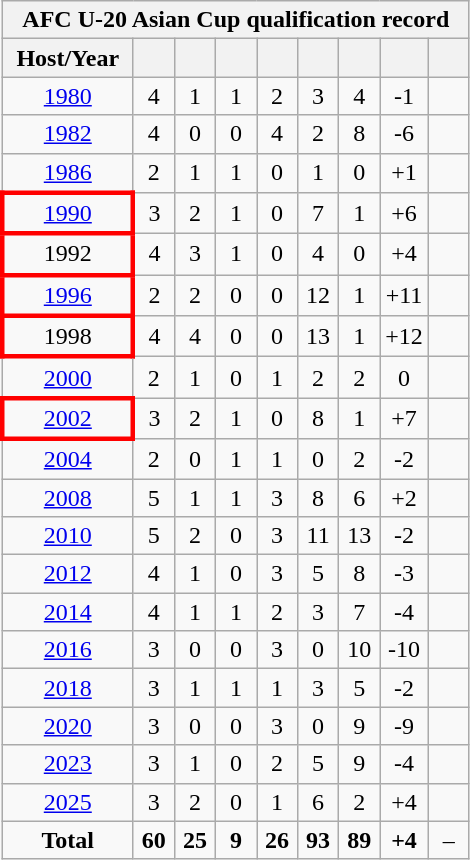<table class="wikitable collapsible collapsed" style="text-align: center;">
<tr>
<th colspan=9>AFC U-20 Asian Cup qualification record</th>
</tr>
<tr>
<th width="80">Host/Year</th>
<th width="20"></th>
<th width="20"></th>
<th width="20"></th>
<th width="20"></th>
<th width="20"></th>
<th width="20"></th>
<th width="20"></th>
<th width="20"></th>
</tr>
<tr>
<td> <a href='#'>1980</a></td>
<td>4</td>
<td>1</td>
<td>1</td>
<td>2</td>
<td>3</td>
<td>4</td>
<td>-1</td>
<td></td>
</tr>
<tr>
<td> <a href='#'>1982</a></td>
<td>4</td>
<td>0</td>
<td>0</td>
<td>4</td>
<td>2</td>
<td>8</td>
<td>-6</td>
<td></td>
</tr>
<tr>
<td> <a href='#'>1986</a></td>
<td>2</td>
<td>1</td>
<td>1</td>
<td>0</td>
<td>1</td>
<td>0</td>
<td>+1</td>
<td></td>
</tr>
<tr>
<td style="border: 3px solid red"> <a href='#'>1990</a></td>
<td>3</td>
<td>2</td>
<td>1</td>
<td>0</td>
<td>7</td>
<td>1</td>
<td>+6</td>
<td></td>
</tr>
<tr>
<td style="border: 3px solid red"> 1992</td>
<td>4</td>
<td>3</td>
<td>1</td>
<td>0</td>
<td>4</td>
<td>0</td>
<td>+4</td>
<td></td>
</tr>
<tr>
<td style="border: 3px solid red"> <a href='#'>1996</a></td>
<td>2</td>
<td>2</td>
<td>0</td>
<td>0</td>
<td>12</td>
<td>1</td>
<td>+11</td>
<td></td>
</tr>
<tr>
<td style="border: 3px solid red"> 1998</td>
<td>4</td>
<td>4</td>
<td>0</td>
<td>0</td>
<td>13</td>
<td>1</td>
<td>+12</td>
<td></td>
</tr>
<tr>
<td> <a href='#'>2000</a></td>
<td>2</td>
<td>1</td>
<td>0</td>
<td>1</td>
<td>2</td>
<td>2</td>
<td>0</td>
<td></td>
</tr>
<tr>
<td style="border: 3px solid red"> <a href='#'>2002</a></td>
<td>3</td>
<td>2</td>
<td>1</td>
<td>0</td>
<td>8</td>
<td>1</td>
<td>+7</td>
<td></td>
</tr>
<tr>
<td> <a href='#'>2004</a></td>
<td>2</td>
<td>0</td>
<td>1</td>
<td>1</td>
<td>0</td>
<td>2</td>
<td>-2</td>
<td></td>
</tr>
<tr>
<td> <a href='#'>2008</a></td>
<td>5</td>
<td>1</td>
<td>1</td>
<td>3</td>
<td>8</td>
<td>6</td>
<td>+2</td>
<td></td>
</tr>
<tr>
<td> <a href='#'>2010</a></td>
<td>5</td>
<td>2</td>
<td>0</td>
<td>3</td>
<td>11</td>
<td>13</td>
<td>-2</td>
<td></td>
</tr>
<tr>
<td> <a href='#'>2012</a></td>
<td>4</td>
<td>1</td>
<td>0</td>
<td>3</td>
<td>5</td>
<td>8</td>
<td>-3</td>
<td></td>
</tr>
<tr>
<td> <a href='#'>2014</a></td>
<td>4</td>
<td>1</td>
<td>1</td>
<td>2</td>
<td>3</td>
<td>7</td>
<td>-4</td>
<td></td>
</tr>
<tr>
<td> <a href='#'>2016</a></td>
<td>3</td>
<td>0</td>
<td>0</td>
<td>3</td>
<td>0</td>
<td>10</td>
<td>-10</td>
<td></td>
</tr>
<tr>
<td> <a href='#'>2018</a></td>
<td>3</td>
<td>1</td>
<td>1</td>
<td>1</td>
<td>3</td>
<td>5</td>
<td>-2</td>
<td></td>
</tr>
<tr>
<td> <a href='#'>2020</a></td>
<td>3</td>
<td>0</td>
<td>0</td>
<td>3</td>
<td>0</td>
<td>9</td>
<td>-9</td>
<td></td>
</tr>
<tr>
<td> <a href='#'>2023</a></td>
<td>3</td>
<td>1</td>
<td>0</td>
<td>2</td>
<td>5</td>
<td>9</td>
<td>-4</td>
<td></td>
</tr>
<tr>
<td> <a href='#'>2025</a></td>
<td>3</td>
<td>2</td>
<td>0</td>
<td>1</td>
<td>6</td>
<td>2</td>
<td>+4</td>
<td></td>
</tr>
<tr>
<td><strong>Total</strong></td>
<td><strong>60</strong></td>
<td><strong>25</strong></td>
<td><strong>9</strong></td>
<td><strong>26</strong></td>
<td><strong>93</strong></td>
<td><strong>89</strong></td>
<td><strong>+4</strong></td>
<td>–</td>
</tr>
</table>
